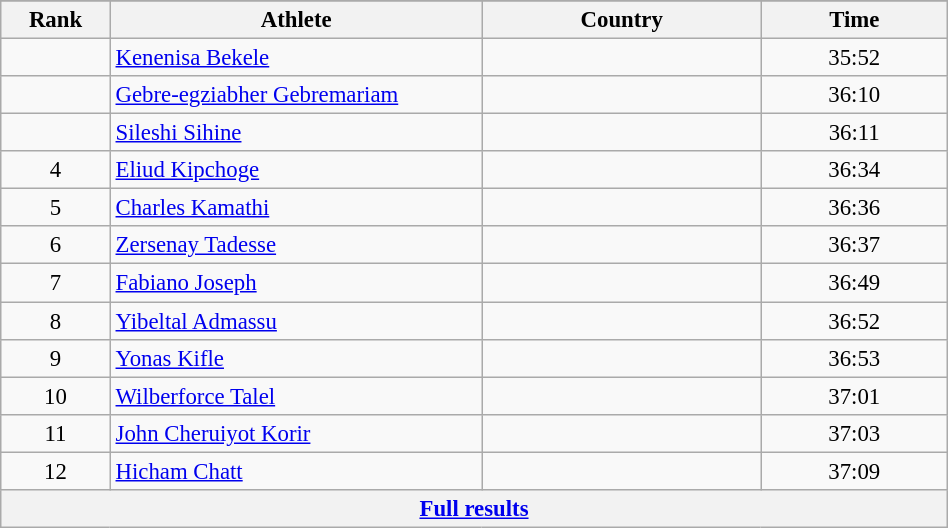<table class="wikitable sortable" style=" text-align:center; font-size:95%;" width="50%">
<tr>
</tr>
<tr>
<th width=5%>Rank</th>
<th width=20%>Athlete</th>
<th width=15%>Country</th>
<th width=10%>Time</th>
</tr>
<tr>
<td align=center></td>
<td align=left><a href='#'>Kenenisa Bekele</a></td>
<td align=left></td>
<td>35:52</td>
</tr>
<tr>
<td align=center></td>
<td align=left><a href='#'>Gebre-egziabher Gebremariam</a></td>
<td align=left></td>
<td>36:10</td>
</tr>
<tr>
<td align=center></td>
<td align=left><a href='#'>Sileshi Sihine</a></td>
<td align=left></td>
<td>36:11</td>
</tr>
<tr>
<td align=center>4</td>
<td align=left><a href='#'>Eliud Kipchoge</a></td>
<td align=left></td>
<td>36:34</td>
</tr>
<tr>
<td align=center>5</td>
<td align=left><a href='#'>Charles Kamathi</a></td>
<td align=left></td>
<td>36:36</td>
</tr>
<tr>
<td align=center>6</td>
<td align=left><a href='#'>Zersenay Tadesse</a></td>
<td align=left></td>
<td>36:37</td>
</tr>
<tr>
<td align=center>7</td>
<td align=left><a href='#'>Fabiano Joseph</a></td>
<td align=left></td>
<td>36:49</td>
</tr>
<tr>
<td align=center>8</td>
<td align=left><a href='#'>Yibeltal Admassu</a></td>
<td align=left></td>
<td>36:52</td>
</tr>
<tr>
<td align=center>9</td>
<td align=left><a href='#'>Yonas Kifle</a></td>
<td align=left></td>
<td>36:53</td>
</tr>
<tr>
<td align=center>10</td>
<td align=left><a href='#'>Wilberforce Talel</a></td>
<td align=left></td>
<td>37:01</td>
</tr>
<tr>
<td align=center>11</td>
<td align=left><a href='#'>John Cheruiyot Korir</a></td>
<td align=left></td>
<td>37:03</td>
</tr>
<tr>
<td align=center>12</td>
<td align=left><a href='#'>Hicham Chatt</a></td>
<td align=left></td>
<td>37:09</td>
</tr>
<tr class="sortbottom">
<th colspan=4 align=center><a href='#'>Full results</a></th>
</tr>
</table>
